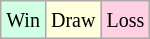<table class="wikitable">
<tr>
<td style="background:#d0ffe3;"><small>Win</small></td>
<td style="background:#ffffdd;"><small>Draw</small></td>
<td style="background:#ffd0e3;"><small>Loss</small></td>
</tr>
</table>
